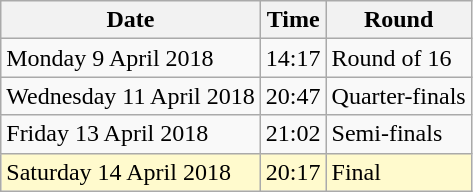<table class="wikitable">
<tr>
<th>Date</th>
<th>Time</th>
<th>Round</th>
</tr>
<tr>
<td>Monday 9 April 2018</td>
<td>14:17</td>
<td>Round of 16</td>
</tr>
<tr>
<td>Wednesday 11 April 2018</td>
<td>20:47</td>
<td>Quarter-finals</td>
</tr>
<tr>
<td>Friday 13 April 2018</td>
<td>21:02</td>
<td>Semi-finals</td>
</tr>
<tr>
<td style=background:lemonchiffon>Saturday 14 April 2018</td>
<td style=background:lemonchiffon>20:17</td>
<td style=background:lemonchiffon>Final</td>
</tr>
</table>
